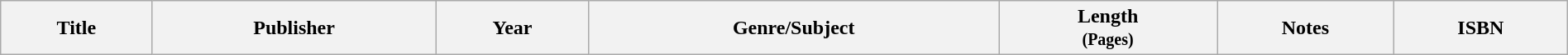<table class="wikitable" style="width:100%; margin:auto;">
<tr>
<th>Title</th>
<th>Publisher</th>
<th>Year</th>
<th>Genre/Subject</th>
<th>Length<br><small>(Pages)</small></th>
<th>Notes</th>
<th>ISBN<br>












</th>
</tr>
</table>
